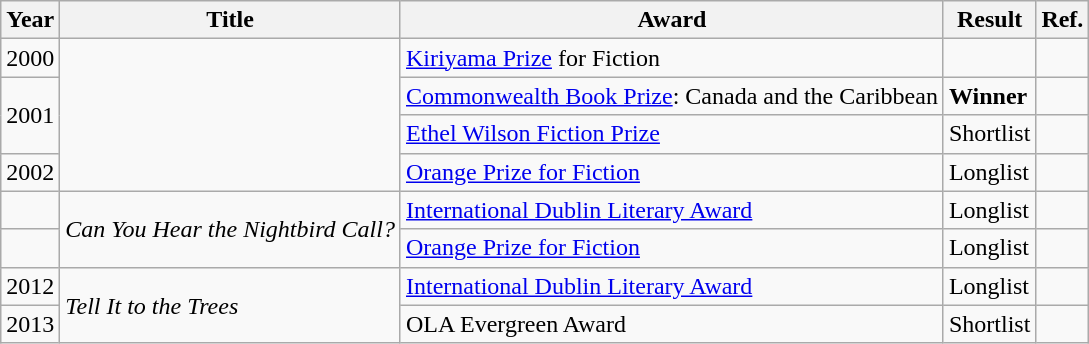<table class="wikitable">
<tr>
<th>Year</th>
<th>Title</th>
<th>Award</th>
<th>Result</th>
<th>Ref.</th>
</tr>
<tr>
<td>2000</td>
<td rowspan="4"></td>
<td><a href='#'>Kiriyama Prize</a> for Fiction</td>
<td></td>
<td></td>
</tr>
<tr>
<td rowspan="2">2001</td>
<td><a href='#'>Commonwealth Book Prize</a>: Canada and the Caribbean</td>
<td><strong>Winner</strong></td>
<td></td>
</tr>
<tr>
<td><a href='#'>Ethel Wilson Fiction Prize</a></td>
<td>Shortlist</td>
<td></td>
</tr>
<tr>
<td>2002</td>
<td><a href='#'>Orange Prize for Fiction</a></td>
<td>Longlist</td>
<td></td>
</tr>
<tr>
<td></td>
<td rowspan="2"><em>Can You Hear the Nightbird Call?</em></td>
<td><a href='#'>International Dublin Literary Award</a></td>
<td>Longlist</td>
<td></td>
</tr>
<tr>
<td></td>
<td><a href='#'>Orange Prize for Fiction</a></td>
<td>Longlist</td>
<td></td>
</tr>
<tr>
<td>2012</td>
<td rowspan="2"><em>Tell It to the Trees</em></td>
<td><a href='#'>International Dublin Literary Award</a></td>
<td>Longlist</td>
<td></td>
</tr>
<tr>
<td>2013</td>
<td>OLA Evergreen Award</td>
<td>Shortlist</td>
<td></td>
</tr>
</table>
